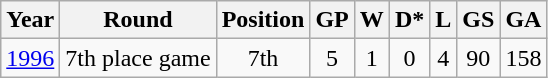<table class="wikitable" style="text-align: center;">
<tr>
<th>Year</th>
<th>Round</th>
<th>Position</th>
<th>GP</th>
<th>W</th>
<th>D*</th>
<th>L</th>
<th>GS</th>
<th>GA</th>
</tr>
<tr>
<td> <a href='#'>1996</a></td>
<td>7th place game</td>
<td>7th</td>
<td>5</td>
<td>1</td>
<td>0</td>
<td>4</td>
<td>90</td>
<td>158</td>
</tr>
</table>
